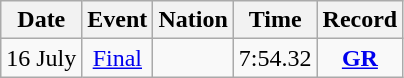<table class="wikitable" style=text-align:center>
<tr>
<th>Date</th>
<th>Event</th>
<th>Nation</th>
<th>Time</th>
<th>Record</th>
</tr>
<tr>
<td>16 July</td>
<td><a href='#'>Final</a></td>
<td align=left></td>
<td>7:54.32</td>
<td><strong><a href='#'>GR</a></strong></td>
</tr>
</table>
